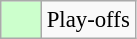<table class="wikitable" style="font-size: 95%">
<tr>
<td bgcolor="#ccffcc" width="20"> </td>
<td>Play-offs</td>
</tr>
</table>
